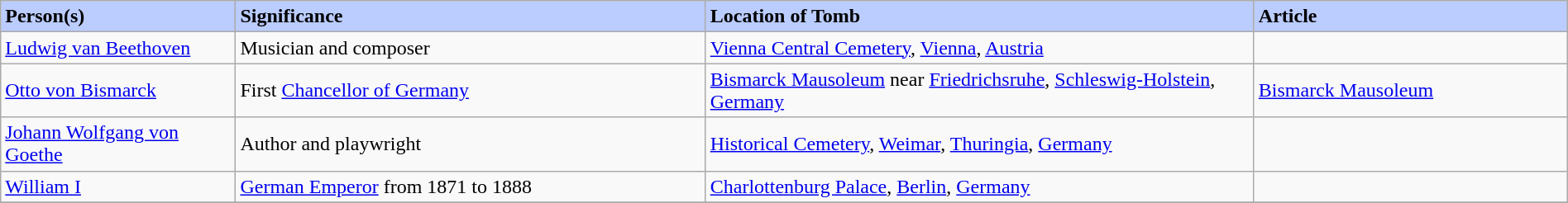<table class="wikitable" width="100%" border="1" cellspacing="0" cellpadding="2">
<tr>
<td width="15%" bgcolor="#bbccff"><strong>Person(s)</strong></td>
<td width="30%" bgcolor="#bbccff"><strong>Significance</strong></td>
<td width="35%" bgcolor="#bbccff"><strong>Location of Tomb</strong></td>
<td width="20%" bgcolor="#bbccff"><strong>Article</strong></td>
</tr>
<tr>
<td><a href='#'>Ludwig van Beethoven</a></td>
<td>Musician and composer</td>
<td><a href='#'>Vienna Central Cemetery</a>, <a href='#'>Vienna</a>, <a href='#'>Austria</a></td>
<td></td>
</tr>
<tr>
<td><a href='#'>Otto von Bismarck</a></td>
<td>First <a href='#'>Chancellor of Germany</a></td>
<td><a href='#'>Bismarck Mausoleum</a> near <a href='#'>Friedrichsruhe</a>, <a href='#'>Schleswig-Holstein</a>, <a href='#'>Germany</a></td>
<td><a href='#'>Bismarck Mausoleum</a></td>
</tr>
<tr>
<td><a href='#'>Johann Wolfgang von Goethe</a></td>
<td>Author and playwright</td>
<td><a href='#'>Historical Cemetery</a>, <a href='#'>Weimar</a>, <a href='#'>Thuringia</a>, <a href='#'>Germany</a></td>
<td></td>
</tr>
<tr>
<td><a href='#'>William I</a></td>
<td><a href='#'>German Emperor</a> from 1871 to 1888</td>
<td><a href='#'>Charlottenburg Palace</a>, <a href='#'>Berlin</a>, <a href='#'>Germany</a></td>
<td></td>
</tr>
<tr>
</tr>
</table>
